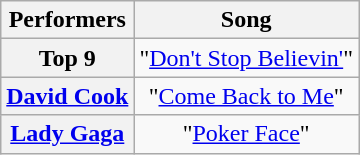<table class="wikitable" style="text-align:center;">
<tr>
<th scope="col">Performers</th>
<th scope="col">Song</th>
</tr>
<tr>
<th scope="row">Top 9</th>
<td>"<a href='#'>Don't Stop Believin'</a>"</td>
</tr>
<tr>
<th scope="row"><a href='#'>David Cook</a></th>
<td>"<a href='#'>Come Back to Me</a>"</td>
</tr>
<tr>
<th scope="row"><a href='#'>Lady Gaga</a></th>
<td>"<a href='#'>Poker Face</a>"</td>
</tr>
</table>
